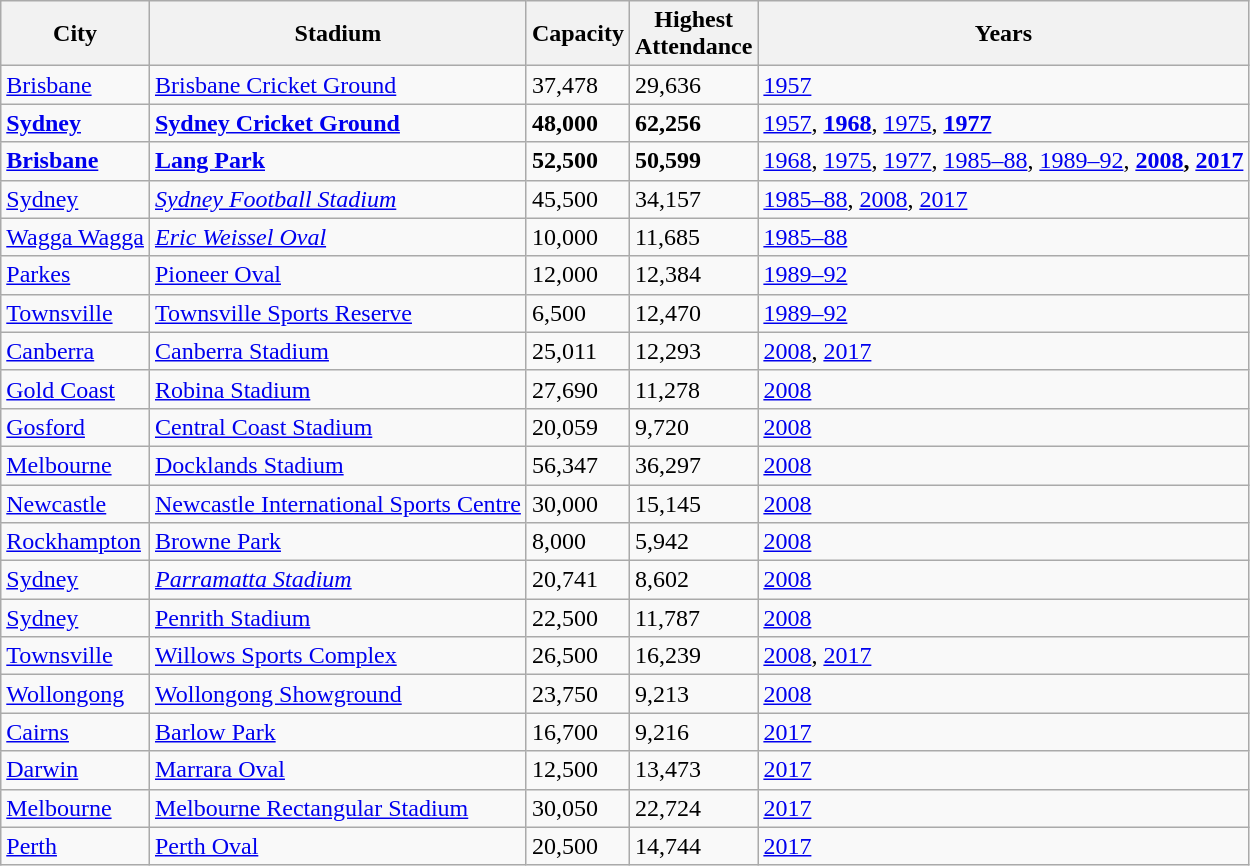<table class = "wikitable">
<tr>
<th>City</th>
<th>Stadium</th>
<th>Capacity</th>
<th>Highest<br>Attendance</th>
<th>Years</th>
</tr>
<tr>
<td><a href='#'>Brisbane</a></td>
<td><a href='#'>Brisbane Cricket Ground</a></td>
<td>37,478</td>
<td>29,636</td>
<td><a href='#'>1957</a></td>
</tr>
<tr>
<td><strong><a href='#'>Sydney</a></strong></td>
<td><strong><a href='#'>Sydney Cricket Ground</a></strong></td>
<td><strong>48,000</strong></td>
<td><strong>62,256</strong></td>
<td><a href='#'>1957</a>, <strong><a href='#'>1968</a></strong>, <a href='#'>1975</a>, <strong><a href='#'>1977</a></strong></td>
</tr>
<tr>
<td><strong><a href='#'>Brisbane</a></strong></td>
<td><strong><a href='#'>Lang Park</a></strong></td>
<td><strong>52,500</strong></td>
<td><strong>50,599</strong></td>
<td><a href='#'>1968</a>, <a href='#'>1975</a>, <a href='#'>1977</a>, <a href='#'>1985–88</a>, <a href='#'>1989–92</a>, <strong><a href='#'>2008</a>, <a href='#'>2017</a></strong></td>
</tr>
<tr>
<td><a href='#'>Sydney</a></td>
<td><em><a href='#'>Sydney Football Stadium</a></em></td>
<td>45,500</td>
<td>34,157</td>
<td><a href='#'>1985–88</a>, <a href='#'>2008</a>, <a href='#'>2017</a></td>
</tr>
<tr>
<td><a href='#'>Wagga Wagga</a></td>
<td><em><a href='#'>Eric Weissel Oval</a></em></td>
<td>10,000</td>
<td>11,685</td>
<td><a href='#'>1985–88</a></td>
</tr>
<tr>
<td><a href='#'>Parkes</a></td>
<td><a href='#'>Pioneer Oval</a></td>
<td>12,000</td>
<td>12,384</td>
<td><a href='#'>1989–92</a></td>
</tr>
<tr>
<td><a href='#'>Townsville</a></td>
<td><a href='#'>Townsville Sports Reserve</a></td>
<td>6,500</td>
<td>12,470</td>
<td><a href='#'>1989–92</a></td>
</tr>
<tr>
<td><a href='#'>Canberra</a></td>
<td><a href='#'>Canberra Stadium</a></td>
<td>25,011</td>
<td>12,293</td>
<td><a href='#'>2008</a>, <a href='#'>2017</a></td>
</tr>
<tr>
<td><a href='#'>Gold Coast</a></td>
<td><a href='#'>Robina Stadium</a></td>
<td>27,690</td>
<td>11,278</td>
<td><a href='#'>2008</a></td>
</tr>
<tr>
<td><a href='#'>Gosford</a></td>
<td><a href='#'>Central Coast Stadium</a></td>
<td>20,059</td>
<td>9,720</td>
<td><a href='#'>2008</a></td>
</tr>
<tr>
<td><a href='#'>Melbourne</a></td>
<td><a href='#'>Docklands Stadium</a></td>
<td>56,347</td>
<td>36,297</td>
<td><a href='#'>2008</a></td>
</tr>
<tr>
<td><a href='#'>Newcastle</a></td>
<td><a href='#'>Newcastle International Sports Centre</a></td>
<td>30,000</td>
<td>15,145</td>
<td><a href='#'>2008</a></td>
</tr>
<tr>
<td><a href='#'>Rockhampton</a></td>
<td><a href='#'>Browne Park</a></td>
<td>8,000</td>
<td>5,942</td>
<td><a href='#'>2008</a></td>
</tr>
<tr>
<td><a href='#'>Sydney</a></td>
<td><em><a href='#'>Parramatta Stadium</a></em></td>
<td>20,741</td>
<td>8,602</td>
<td><a href='#'>2008</a></td>
</tr>
<tr>
<td><a href='#'>Sydney</a></td>
<td><a href='#'>Penrith Stadium</a></td>
<td>22,500</td>
<td>11,787</td>
<td><a href='#'>2008</a></td>
</tr>
<tr>
<td><a href='#'>Townsville</a></td>
<td><a href='#'>Willows Sports Complex</a></td>
<td>26,500</td>
<td>16,239</td>
<td><a href='#'>2008</a>, <a href='#'>2017</a></td>
</tr>
<tr>
<td><a href='#'>Wollongong</a></td>
<td><a href='#'>Wollongong Showground</a></td>
<td>23,750</td>
<td>9,213</td>
<td><a href='#'>2008</a></td>
</tr>
<tr>
<td><a href='#'>Cairns</a></td>
<td><a href='#'>Barlow Park</a></td>
<td>16,700</td>
<td>9,216</td>
<td><a href='#'>2017</a></td>
</tr>
<tr>
<td><a href='#'>Darwin</a></td>
<td><a href='#'>Marrara Oval</a></td>
<td>12,500</td>
<td>13,473</td>
<td><a href='#'>2017</a></td>
</tr>
<tr>
<td><a href='#'>Melbourne</a></td>
<td><a href='#'>Melbourne Rectangular Stadium</a></td>
<td>30,050</td>
<td>22,724</td>
<td><a href='#'>2017</a></td>
</tr>
<tr>
<td><a href='#'>Perth</a></td>
<td><a href='#'>Perth Oval</a></td>
<td>20,500</td>
<td>14,744</td>
<td><a href='#'>2017</a></td>
</tr>
</table>
